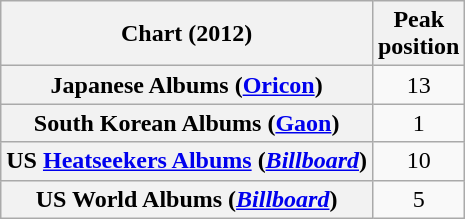<table class="wikitable sortable plainrowheaders" style="text-align:center">
<tr>
<th scope="col">Chart (2012)</th>
<th scope="col">Peak<br>position</th>
</tr>
<tr>
<th scope="row">Japanese Albums (<a href='#'>Oricon</a>)</th>
<td>13</td>
</tr>
<tr>
<th scope="row">South Korean Albums (<a href='#'>Gaon</a>)</th>
<td>1</td>
</tr>
<tr>
<th scope="row">US <a href='#'>Heatseekers Albums</a> (<em><a href='#'>Billboard</a></em>)</th>
<td>10</td>
</tr>
<tr>
<th scope="row">US World Albums (<em><a href='#'>Billboard</a></em>)</th>
<td>5</td>
</tr>
</table>
